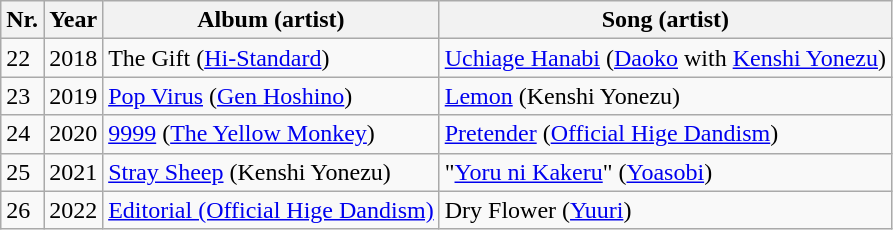<table class="wikitable">
<tr>
<th>Nr.</th>
<th>Year</th>
<th>Album (artist)</th>
<th>Song (artist)</th>
</tr>
<tr>
<td>22</td>
<td>2018</td>
<td>The Gift (<a href='#'>Hi-Standard</a>)</td>
<td><a href='#'>Uchiage Hanabi</a> (<a href='#'>Daoko</a> with <a href='#'>Kenshi Yonezu</a>)</td>
</tr>
<tr>
<td>23</td>
<td>2019</td>
<td><a href='#'>Pop Virus</a> (<a href='#'>Gen Hoshino</a>)</td>
<td><a href='#'>Lemon</a> (Kenshi Yonezu)</td>
</tr>
<tr>
<td>24</td>
<td>2020</td>
<td><a href='#'>9999</a> (<a href='#'>The Yellow Monkey</a>)</td>
<td><a href='#'>Pretender</a> (<a href='#'>Official Hige Dandism</a>)</td>
</tr>
<tr>
<td>25</td>
<td>2021</td>
<td><a href='#'>Stray Sheep</a> (Kenshi Yonezu)</td>
<td>"<a href='#'>Yoru ni Kakeru</a>" (<a href='#'>Yoasobi</a>)</td>
</tr>
<tr>
<td>26</td>
<td>2022</td>
<td><a href='#'>Editorial (Official Hige Dandism)</a></td>
<td>Dry Flower (<a href='#'>Yuuri</a>)</td>
</tr>
</table>
